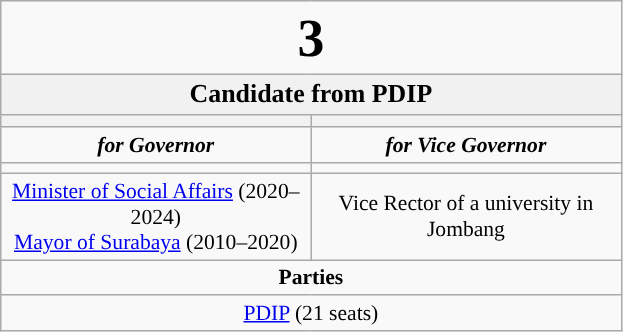<table class="wikitable" style="font-size:90%; text-align:center;">
<tr>
<td colspan=2><big><big><big><big><big><strong>3</strong></big></big></big></big></big></td>
</tr>
<tr>
<td colspan=2 style="background:#f1f1f1;"><strong><big>Candidate from PDIP</big></strong></td>
</tr>
<tr>
<th style="width:3em; font-size:135%; background:#"><a href='#'></a></th>
<th style="font-size:135%; color:black; background:"><a href='#'></a></th>
</tr>
<tr style="color:#000; font-size:100%; background:#">
<td style="width:3em; width:200px;"><strong><em>for Governor</em></strong></td>
<td style="width:3em; width:200px;"><strong><em>for Vice Governor</em></strong></td>
</tr>
<tr>
<td></td>
<td></td>
</tr>
<tr>
<td><a href='#'>Minister of Social Affairs</a> (2020–2024)<br><a href='#'>Mayor of Surabaya</a> (2010–2020)</td>
<td>Vice Rector of a university in Jombang</td>
</tr>
<tr>
<td colspan=2 style="background:#"><strong>Parties</strong></td>
</tr>
<tr>
<td colspan=2 style="align:center"> <a href='#'>PDIP</a> (21 seats)</td>
</tr>
</table>
